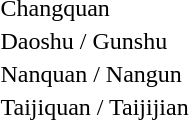<table>
<tr>
<td>Changquan</td>
<td></td>
<td></td>
<td></td>
</tr>
<tr>
<td>Daoshu / Gunshu</td>
<td></td>
<td></td>
<td></td>
</tr>
<tr>
<td>Nanquan / Nangun</td>
<td></td>
<td></td>
<td></td>
</tr>
<tr>
<td>Taijiquan / Taijijian</td>
<td></td>
<td></td>
<td></td>
</tr>
</table>
